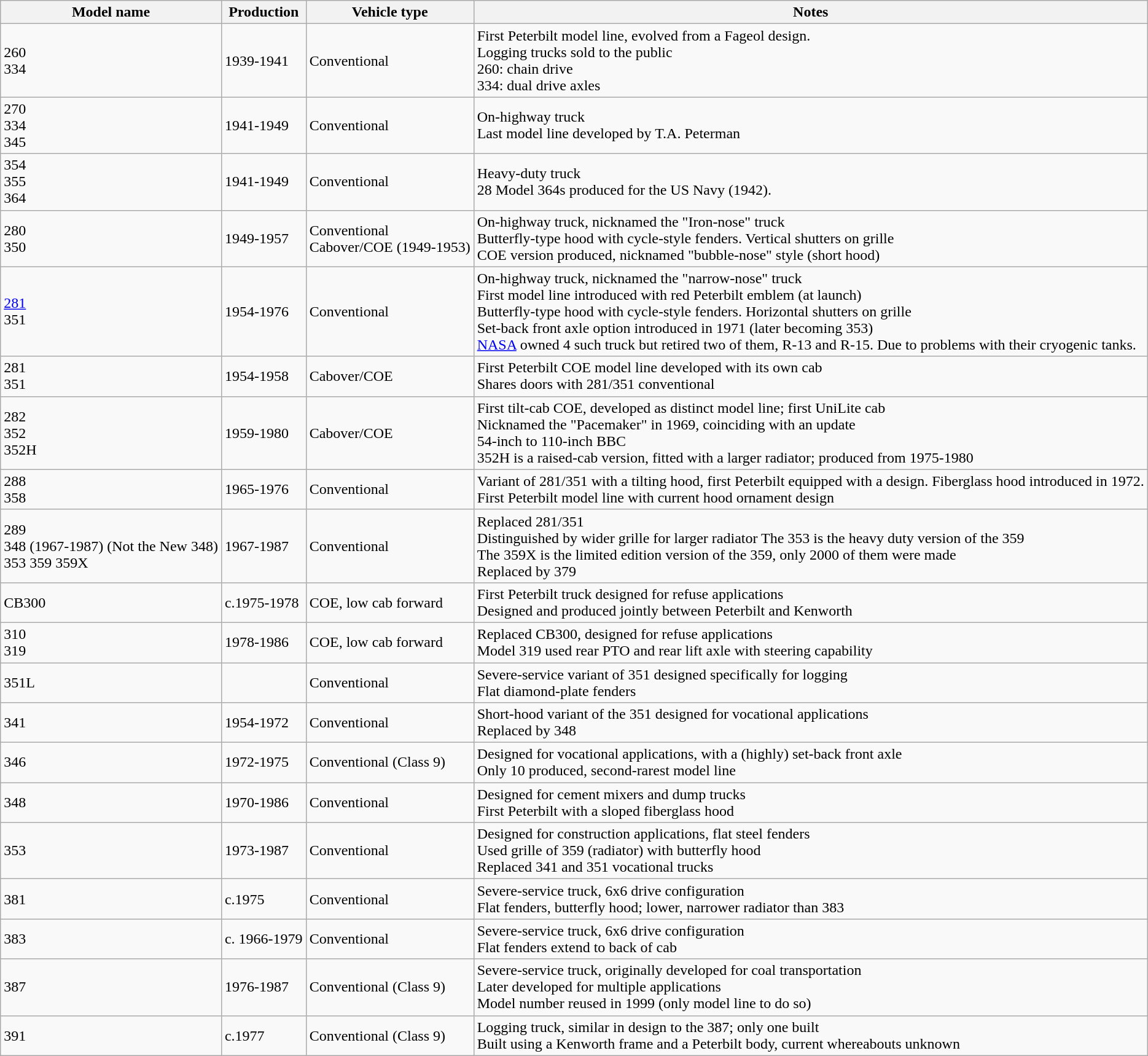<table class="wikitable">
<tr>
<th>Model name</th>
<th>Production</th>
<th>Vehicle type</th>
<th>Notes</th>
</tr>
<tr>
<td>260<br>334</td>
<td>1939-1941</td>
<td>Conventional</td>
<td>First Peterbilt model line, evolved from a Fageol design.<br>Logging trucks sold to the public<br>260: chain drive<br>334: dual drive axles</td>
</tr>
<tr>
<td>270<br>334<br>345</td>
<td>1941-1949</td>
<td>Conventional</td>
<td>On-highway truck<br>Last model line developed by T.A. Peterman</td>
</tr>
<tr>
<td>354<br>355<br>364</td>
<td>1941-1949</td>
<td>Conventional</td>
<td>Heavy-duty truck<br>28 Model 364s produced for the US Navy (1942).</td>
</tr>
<tr>
<td>280<br>350</td>
<td>1949-1957</td>
<td>Conventional<br>Cabover/COE (1949-1953)</td>
<td>On-highway truck, nicknamed the "Iron-nose" truck<br>Butterfly-type hood with cycle-style fenders.  Vertical shutters on grille<br>COE version produced, nicknamed "bubble-nose" style (short hood)</td>
</tr>
<tr>
<td><a href='#'>281</a><br>351</td>
<td>1954-1976</td>
<td>Conventional</td>
<td>On-highway truck, nicknamed the "narrow-nose" truck<br>First model line introduced with red Peterbilt emblem (at launch)<br>Butterfly-type hood with cycle-style fenders.  Horizontal shutters on grille<br>Set-back front axle option introduced in 1971 (later becoming 353)<br><a href='#'>NASA</a> owned 4 such truck but retired two of them, R-13 and R-15. Due to problems with their cryogenic tanks.</td>
</tr>
<tr>
<td>281<br>351</td>
<td>1954-1958</td>
<td>Cabover/COE</td>
<td>First Peterbilt COE model line developed with its own cab<br>Shares doors with 281/351 conventional</td>
</tr>
<tr>
<td>282<br>352<br>352H</td>
<td>1959-1980</td>
<td>Cabover/COE</td>
<td>First tilt-cab COE, developed as distinct model line; first UniLite cab<br>Nicknamed the "Pacemaker" in 1969, coinciding with an update<br>54-inch to 110-inch BBC<br>352H is a raised-cab version, fitted with a larger radiator; produced from 1975-1980</td>
</tr>
<tr>
<td>288<br>358</td>
<td>1965-1976</td>
<td>Conventional</td>
<td>Variant of 281/351 with a tilting hood, first Peterbilt equipped with a design. Fiberglass hood introduced in 1972.<br>First Peterbilt model line with current hood ornament design</td>
</tr>
<tr>
<td>289<br>348 (1967-1987) (Not the New 348)<br>353
359
359X</td>
<td>1967-1987</td>
<td>Conventional</td>
<td>Replaced 281/351<br>Distinguished by wider grille for larger radiator
The 353 is the heavy duty version of the 359<br>The 359X is the limited edition version of the 359, only 2000 of them were made<br>Replaced by 379</td>
</tr>
<tr>
<td>CB300</td>
<td>c.1975-1978</td>
<td>COE, low cab forward</td>
<td>First Peterbilt truck designed for refuse applications<br>Designed and produced jointly between Peterbilt and Kenworth</td>
</tr>
<tr>
<td>310<br>319</td>
<td>1978-1986</td>
<td>COE, low cab forward</td>
<td>Replaced CB300, designed for refuse applications<br>Model 319 used rear PTO and rear lift axle with steering capability</td>
</tr>
<tr>
<td>351L</td>
<td></td>
<td>Conventional</td>
<td>Severe-service variant of 351 designed specifically for logging<br>Flat diamond-plate fenders</td>
</tr>
<tr>
<td>341</td>
<td>1954-1972</td>
<td>Conventional</td>
<td>Short-hood variant of the 351 designed for vocational applications<br>Replaced by 348</td>
</tr>
<tr>
<td>346</td>
<td>1972-1975</td>
<td>Conventional (Class 9)</td>
<td>Designed for vocational applications, with a (highly) set-back front axle<br>Only 10 produced, second-rarest model line</td>
</tr>
<tr>
<td>348</td>
<td>1970-1986</td>
<td>Conventional</td>
<td>Designed for cement mixers and dump trucks<br>First Peterbilt with a sloped fiberglass hood</td>
</tr>
<tr>
<td>353</td>
<td>1973-1987</td>
<td>Conventional</td>
<td>Designed for construction applications, flat steel fenders<br>Used grille of 359 (radiator) with butterfly hood<br>Replaced 341 and 351 vocational trucks</td>
</tr>
<tr>
<td>381</td>
<td>c.1975</td>
<td>Conventional</td>
<td>Severe-service truck, 6x6 drive configuration<br>Flat fenders, butterfly hood; lower, narrower radiator than 383</td>
</tr>
<tr>
<td>383</td>
<td>c. 1966-1979</td>
<td>Conventional</td>
<td>Severe-service truck, 6x6 drive configuration<br>Flat fenders extend to back of cab</td>
</tr>
<tr>
<td>387</td>
<td>1976-1987</td>
<td>Conventional (Class 9)</td>
<td>Severe-service truck, originally developed for coal transportation<br>Later developed for multiple applications<br>Model number reused in 1999 (only model line to do so)</td>
</tr>
<tr>
<td>391</td>
<td>c.1977</td>
<td>Conventional (Class 9)</td>
<td>Logging truck, similar in design to the 387; only one built<br>Built using a Kenworth frame and a Peterbilt body, current whereabouts unknown</td>
</tr>
</table>
